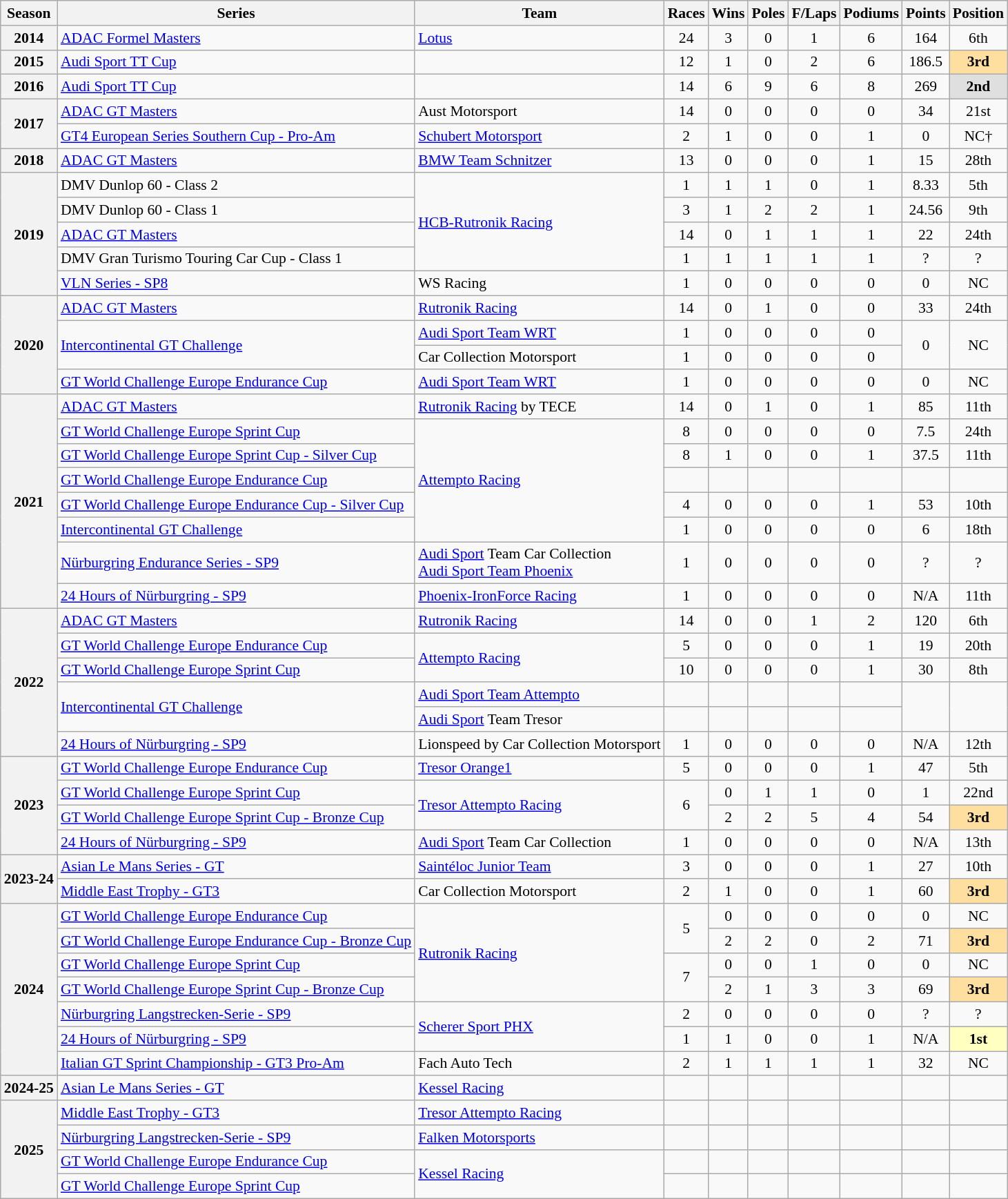<table class="wikitable" style="font-size: 90%; text-align:center">
<tr>
<th>Season</th>
<th>Series</th>
<th>Team</th>
<th>Races</th>
<th>Wins</th>
<th>Poles</th>
<th>F/Laps</th>
<th>Podiums</th>
<th>Points</th>
<th>Position</th>
</tr>
<tr>
<th>2014</th>
<td align=left><a href='#'>ADAC Formel Masters</a></td>
<td align=left><a href='#'>Lotus</a></td>
<td>24</td>
<td>3</td>
<td>0</td>
<td>1</td>
<td>6</td>
<td>164</td>
<td>6th</td>
</tr>
<tr>
<th>2015</th>
<td align=left><a href='#'>Audi Sport TT Cup</a></td>
<td align="left"></td>
<td>12</td>
<td>1</td>
<td>0</td>
<td>2</td>
<td>6</td>
<td>186.5</td>
<td style="background:#FFDF9F;"><strong>3rd</strong></td>
</tr>
<tr>
<th>2016</th>
<td align=left><a href='#'>Audi Sport TT Cup</a></td>
<td></td>
<td>14</td>
<td>6</td>
<td>9</td>
<td>6</td>
<td>8</td>
<td>269</td>
<td style="background:#DFDFDF;"><strong>2nd</strong></td>
</tr>
<tr>
<th rowspan=2>2017</th>
<td align=left><a href='#'>ADAC GT Masters</a></td>
<td align=left>Aust Motorsport</td>
<td>14</td>
<td>0</td>
<td>0</td>
<td>0</td>
<td>0</td>
<td>34</td>
<td>21st</td>
</tr>
<tr>
<td align=left><a href='#'>GT4 European Series Southern Cup - Pro-Am</a></td>
<td align=left><a href='#'>Schubert Motorsport</a></td>
<td>2</td>
<td>1</td>
<td>0</td>
<td>0</td>
<td>1</td>
<td>0</td>
<td>NC†</td>
</tr>
<tr>
<th>2018</th>
<td align=left><a href='#'>ADAC GT Masters</a></td>
<td align=left><a href='#'>BMW Team Schnitzer</a></td>
<td>13</td>
<td>0</td>
<td>0</td>
<td>0</td>
<td>1</td>
<td>15</td>
<td>28th</td>
</tr>
<tr>
<th rowspan=5>2019</th>
<td align=left>DMV Dunlop 60 - Class 2</td>
<td rowspan=4 align=left><a href='#'>HCB-Rutronik Racing</a></td>
<td>1</td>
<td>1</td>
<td>1</td>
<td>0</td>
<td>1</td>
<td>8.33</td>
<td>5th</td>
</tr>
<tr>
<td align=left>DMV Dunlop 60 - Class 1</td>
<td>3</td>
<td>1</td>
<td>2</td>
<td>2</td>
<td>1</td>
<td>24.56</td>
<td>9th</td>
</tr>
<tr>
<td align=left><a href='#'>ADAC GT Masters</a></td>
<td>14</td>
<td>0</td>
<td>1</td>
<td>1</td>
<td>1</td>
<td>22</td>
<td>24th</td>
</tr>
<tr>
<td align=left>DMV Gran Turismo Touring Car Cup - Class 1</td>
<td>1</td>
<td>1</td>
<td>1</td>
<td>1</td>
<td>1</td>
<td>?</td>
<td>?</td>
</tr>
<tr>
<td align=left><a href='#'>VLN Series - SP8</a></td>
<td align=left>WS Racing</td>
<td>1</td>
<td>0</td>
<td>0</td>
<td>0</td>
<td>0</td>
<td>0</td>
<td>NC</td>
</tr>
<tr>
<th rowspan="4">2020</th>
<td align=left><a href='#'>ADAC GT Masters</a></td>
<td align=left><a href='#'>Rutronik Racing</a></td>
<td>14</td>
<td>0</td>
<td>1</td>
<td>0</td>
<td>0</td>
<td>33</td>
<td>24th</td>
</tr>
<tr>
<td rowspan="2" align="left"><a href='#'>Intercontinental GT Challenge</a></td>
<td align=left><a href='#'>Audi Sport Team WRT</a></td>
<td>1</td>
<td>0</td>
<td>0</td>
<td>0</td>
<td>0</td>
<td rowspan="2">0</td>
<td rowspan="2">NC</td>
</tr>
<tr>
<td align=left>Car Collection Motorsport</td>
<td>1</td>
<td>0</td>
<td>0</td>
<td>0</td>
<td>0</td>
</tr>
<tr>
<td align="left"><a href='#'>GT World Challenge Europe Endurance Cup</a></td>
<td align="left"><a href='#'>Audi Sport Team WRT</a></td>
<td>1</td>
<td>0</td>
<td>0</td>
<td>0</td>
<td>0</td>
<td>0</td>
<td>NC</td>
</tr>
<tr>
<th rowspan="8">2021</th>
<td align="left"><a href='#'>ADAC GT Masters</a></td>
<td align="left"><a href='#'>Rutronik Racing</a> by TECE</td>
<td>14</td>
<td>0</td>
<td>1</td>
<td>0</td>
<td>1</td>
<td>85</td>
<td>11th</td>
</tr>
<tr>
<td align=left><a href='#'>GT World Challenge Europe Sprint Cup</a></td>
<td rowspan="5" align=left><a href='#'>Attempto Racing</a></td>
<td>8</td>
<td>0</td>
<td>0</td>
<td>0</td>
<td>0</td>
<td>7.5</td>
<td>24th</td>
</tr>
<tr>
<td align="left"><a href='#'>GT World Challenge Europe Sprint Cup - Silver Cup</a></td>
<td>8</td>
<td>1</td>
<td>0</td>
<td>0</td>
<td>1</td>
<td>37.5</td>
<td>11th</td>
</tr>
<tr>
<td align=left><a href='#'>GT World Challenge Europe Endurance Cup</a></td>
<td></td>
<td></td>
<td></td>
<td></td>
<td></td>
<td></td>
<td></td>
</tr>
<tr>
<td align="left"><a href='#'>GT World Challenge Europe Endurance Cup - Silver Cup</a></td>
<td>4</td>
<td>0</td>
<td>0</td>
<td>0</td>
<td>1</td>
<td>53</td>
<td>10th</td>
</tr>
<tr>
<td align=left><a href='#'>Intercontinental GT Challenge</a></td>
<td>1</td>
<td>0</td>
<td>0</td>
<td>0</td>
<td>0</td>
<td>6</td>
<td>18th</td>
</tr>
<tr>
<td align=left><a href='#'>Nürburgring Endurance Series - SP9</a></td>
<td align=left><a href='#'>Audi Sport</a> Team Car Collection<br><a href='#'>Audi Sport Team Phoenix</a></td>
<td>1</td>
<td>0</td>
<td>0</td>
<td>0</td>
<td>0</td>
<td>?</td>
<td>?</td>
</tr>
<tr>
<td align=left><a href='#'>24 Hours of Nürburgring - SP9</a></td>
<td align=left><a href='#'>Phoenix-IronForce Racing</a></td>
<td>1</td>
<td>0</td>
<td>0</td>
<td>0</td>
<td>0</td>
<td>N/A</td>
<td>11th</td>
</tr>
<tr>
<th rowspan="6">2022</th>
<td align="left"><a href='#'>ADAC GT Masters</a></td>
<td align="left"><a href='#'>Rutronik Racing</a></td>
<td>14</td>
<td>0</td>
<td>0</td>
<td>1</td>
<td>2</td>
<td>120</td>
<td>6th</td>
</tr>
<tr>
<td align=left><a href='#'>GT World Challenge Europe Endurance Cup</a></td>
<td rowspan="2" align=left><a href='#'>Attempto Racing</a></td>
<td>5</td>
<td>0</td>
<td>0</td>
<td>0</td>
<td>1</td>
<td>19</td>
<td>20th</td>
</tr>
<tr>
<td align="left"><a href='#'>GT World Challenge Europe Sprint Cup</a></td>
<td>10</td>
<td>0</td>
<td>0</td>
<td>0</td>
<td>1</td>
<td>30</td>
<td>8th</td>
</tr>
<tr>
<td rowspan="2" align="left"><a href='#'>Intercontinental GT Challenge</a></td>
<td align=left><a href='#'>Audi Sport Team Attempto</a></td>
<td></td>
<td></td>
<td></td>
<td></td>
<td></td>
<td rowspan="2"></td>
<td rowspan="2"></td>
</tr>
<tr>
<td align=left><a href='#'>Audi Sport</a> Team Tresor</td>
<td></td>
<td></td>
<td></td>
<td></td>
<td></td>
</tr>
<tr>
<td align=left><a href='#'>24 Hours of Nürburgring - SP9</a></td>
<td align=left>Lionspeed by Car Collection Motorsport</td>
<td>1</td>
<td>0</td>
<td>0</td>
<td>0</td>
<td>0</td>
<td>N/A</td>
<td>12th</td>
</tr>
<tr>
<th rowspan="4">2023</th>
<td align=left><a href='#'>GT World Challenge Europe Endurance Cup</a></td>
<td align=left><a href='#'>Tresor Orange1</a></td>
<td>5</td>
<td>0</td>
<td>0</td>
<td>0</td>
<td>1</td>
<td>47</td>
<td>5th</td>
</tr>
<tr>
<td align=left><a href='#'>GT World Challenge Europe Sprint Cup</a></td>
<td rowspan=2 align=left><a href='#'>Tresor Attempto Racing</a></td>
<td rowspan=2>6</td>
<td>0</td>
<td>1</td>
<td>1</td>
<td>0</td>
<td>1</td>
<td>22nd</td>
</tr>
<tr>
<td align=left><a href='#'>GT World Challenge Europe Sprint Cup - Bronze Cup</a></td>
<td>2</td>
<td>2</td>
<td>5</td>
<td>4</td>
<td>54</td>
<td style="background:#FFDF9F;"><strong>3rd</strong></td>
</tr>
<tr>
<td align=left><a href='#'>24 Hours of Nürburgring - SP9</a></td>
<td align=left><a href='#'>Audi Sport</a> Team Car Collection</td>
<td>1</td>
<td>0</td>
<td>0</td>
<td>0</td>
<td>0</td>
<td>N/A</td>
<td>13th</td>
</tr>
<tr>
<th rowspan="2">2023-24</th>
<td align=left><a href='#'>Asian Le Mans Series - GT</a></td>
<td align=left><a href='#'>Saintéloc Junior Team</a></td>
<td>3</td>
<td>0</td>
<td>0</td>
<td>0</td>
<td>1</td>
<td>27</td>
<td>10th</td>
</tr>
<tr>
<td align=left><a href='#'>Middle East Trophy - GT3</a></td>
<td align=left>Car Collection Motorsport</td>
<td>2</td>
<td>1</td>
<td>0</td>
<td>0</td>
<td>1</td>
<td>60</td>
<td style="background:#FFDF9F;"><strong>3rd</strong></td>
</tr>
<tr>
<th rowspan="7">2024</th>
<td align=left><a href='#'>GT World Challenge Europe Endurance Cup</a></td>
<td rowspan="4" align="left"><a href='#'>Rutronik Racing</a></td>
<td rowspan=2>5</td>
<td>0</td>
<td>0</td>
<td>0</td>
<td>0</td>
<td>0</td>
<td>NC</td>
</tr>
<tr>
<td align=left><a href='#'>GT World Challenge Europe Endurance Cup - Bronze Cup</a></td>
<td>2</td>
<td>2</td>
<td>0</td>
<td>2</td>
<td>71</td>
<td style="background:#FFDF9F;"><strong>3rd</strong></td>
</tr>
<tr>
<td align=left><a href='#'>GT World Challenge Europe Sprint Cup</a></td>
<td rowspan=2>7</td>
<td>0</td>
<td>0</td>
<td>1</td>
<td>0</td>
<td>0</td>
<td>NC</td>
</tr>
<tr>
<td align=left><a href='#'>GT World Challenge Europe Sprint Cup - Bronze Cup</a></td>
<td>2</td>
<td>1</td>
<td>3</td>
<td>3</td>
<td>69</td>
<td style="background:#FFDF9F;"><strong>3rd</strong></td>
</tr>
<tr>
<td align=left><a href='#'>Nürburgring Langstrecken-Serie - SP9</a></td>
<td rowspan="2" align="left"><a href='#'>Scherer Sport PHX</a></td>
<td>2</td>
<td>0</td>
<td>0</td>
<td>0</td>
<td>0</td>
<td>?</td>
<td>?</td>
</tr>
<tr>
<td align=left><a href='#'>24 Hours of Nürburgring - SP9</a></td>
<td>1</td>
<td>1</td>
<td>0</td>
<td>0</td>
<td>1</td>
<td>N/A</td>
<td style="background:#FFFFBF;"><strong>1st</strong></td>
</tr>
<tr>
<td align=left><a href='#'>Italian GT Sprint Championship - GT3 Pro-Am</a></td>
<td align=left>Fach Auto Tech</td>
<td>2</td>
<td>1</td>
<td>1</td>
<td>1</td>
<td>1</td>
<td>32</td>
<td>NC</td>
</tr>
<tr>
<th>2024-25</th>
<td align=left><a href='#'>Asian Le Mans Series - GT</a></td>
<td align=left><a href='#'>Kessel Racing</a></td>
<td></td>
<td></td>
<td></td>
<td></td>
<td></td>
<td></td>
<td></td>
</tr>
<tr>
<th rowspan="4">2025</th>
<td align=left><a href='#'>Middle East Trophy - GT3</a></td>
<td align=left><a href='#'>Tresor Attempto Racing</a></td>
<td></td>
<td></td>
<td></td>
<td></td>
<td></td>
<td></td>
<td></td>
</tr>
<tr>
<td align=left><a href='#'>Nürburgring Langstrecken-Serie - SP9</a></td>
<td align=left><a href='#'>Falken Motorsports</a></td>
<td></td>
<td></td>
<td></td>
<td></td>
<td></td>
<td></td>
<td></td>
</tr>
<tr>
<td align=left><a href='#'>GT World Challenge Europe Endurance Cup</a></td>
<td rowspan="2" align="left"><a href='#'>Kessel Racing</a></td>
<td></td>
<td></td>
<td></td>
<td></td>
<td></td>
<td></td>
<td></td>
</tr>
<tr>
<td align=left><a href='#'>GT World Challenge Europe Sprint Cup</a></td>
<td></td>
<td></td>
<td></td>
<td></td>
<td></td>
<td></td>
<td></td>
</tr>
</table>
